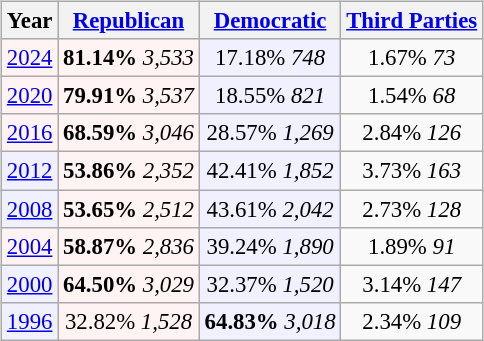<table class="wikitable" style="float:right; font-size:95%;">
<tr bgcolor=lightgrey>
<th>Year</th>
<th><a href='#'>Republican</a></th>
<th><a href='#'>Democratic</a></th>
<th><a href='#'>Third Parties</a></th>
</tr>
<tr>
<td style="text-align:center; background:#fff3f3;"><a href='#'>2024</a></td>
<td style="text-align:center; background:#fff3f3;"><strong>81.14%</strong> <em>3,533</em></td>
<td style="text-align:center; background:#f0f0ff;">17.18% <em>748</em></td>
<td style="text-align:center;">1.67% <em>73</em></td>
</tr>
<tr>
<td align="center" bgcolor="#fff3f3"><a href='#'>2020</a></td>
<td align="center" bgcolor="#fff3f3"><strong>79.91%</strong> <em>3,537</em></td>
<td align="center" bgcolor="#f0f0ff">18.55% <em>821</em></td>
<td align="center">1.54% <em>68</em></td>
</tr>
<tr>
<td align="center" bgcolor="#fff3f3"><a href='#'>2016</a></td>
<td align="center" bgcolor="#fff3f3"><strong>68.59%</strong> <em>3,046</em></td>
<td align="center" bgcolor="#f0f0ff">28.57% <em>1,269</em></td>
<td align="center">2.84% <em>126</em></td>
</tr>
<tr>
<td align="center" bgcolor="#f0f0ff"><a href='#'>2012</a></td>
<td align="center" bgcolor="#fff3f3"><strong>53.86%</strong> <em>2,352</em></td>
<td align="center" bgcolor="#f0f0ff">42.41% <em>1,852</em></td>
<td align="center">3.73% <em>163</em></td>
</tr>
<tr>
<td align="center" bgcolor="#f0f0ff"><a href='#'>2008</a></td>
<td align="center" bgcolor="#fff3f3"><strong>53.65%</strong> <em>2,512</em></td>
<td align="center" bgcolor="#f0f0ff">43.61% <em>2,042</em></td>
<td align="center">2.73% <em>128</em></td>
</tr>
<tr>
<td align="center" bgcolor="#fff3f3"><a href='#'>2004</a></td>
<td align="center" bgcolor="#fff3f3"><strong>58.87%</strong> <em>2,836</em></td>
<td align="center" bgcolor="#f0f0ff">39.24% <em>1,890</em></td>
<td align="center">1.89% <em>91</em></td>
</tr>
<tr>
<td align="center" bgcolor="#f0f0ff"><a href='#'>2000</a></td>
<td align="center" bgcolor="#fff3f3"><strong>64.50%</strong> <em>3,029</em></td>
<td align="center" bgcolor="#f0f0ff">32.37% <em>1,520</em></td>
<td align="center">3.14% <em>147</em></td>
</tr>
<tr>
<td align="center" bgcolor="#f0f0ff"><a href='#'>1996</a></td>
<td align="center" bgcolor="#fff3f3">32.82% <em>1,528</em></td>
<td align="center" bgcolor="#f0f0ff"><strong>64.83%</strong> <em>3,018</em></td>
<td align="center">2.34% <em>109</em></td>
</tr>
</table>
